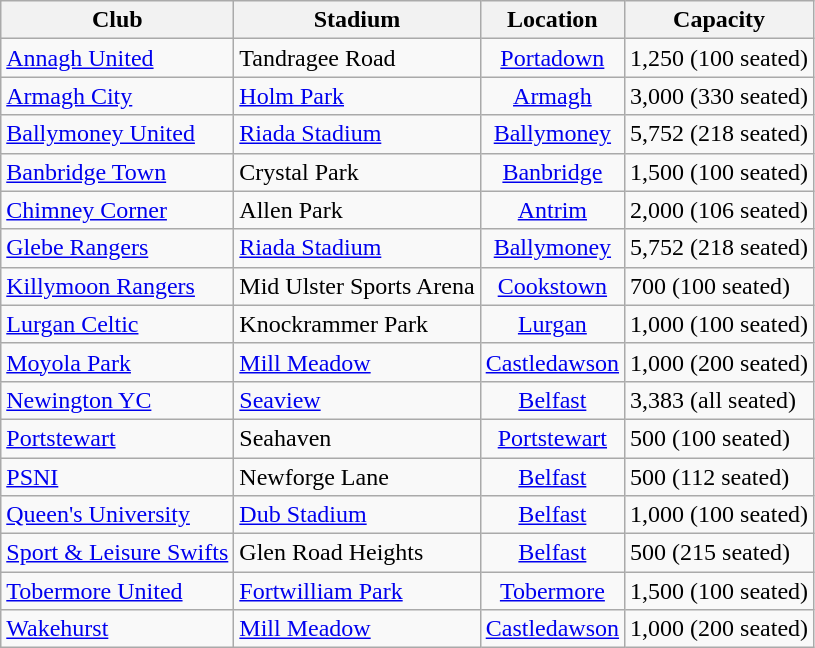<table class="wikitable sortable">
<tr>
<th>Club</th>
<th>Stadium</th>
<th>Location</th>
<th>Capacity</th>
</tr>
<tr>
<td><a href='#'>Annagh United</a></td>
<td>Tandragee Road</td>
<td style="text-align:center;"><a href='#'>Portadown</a></td>
<td>1,250 (100 seated)</td>
</tr>
<tr>
<td><a href='#'>Armagh City</a></td>
<td><a href='#'>Holm Park</a></td>
<td style="text-align:center;"><a href='#'>Armagh</a></td>
<td>3,000 (330 seated)</td>
</tr>
<tr>
<td><a href='#'>Ballymoney United</a></td>
<td><a href='#'>Riada Stadium</a></td>
<td style="text-align:center;"><a href='#'>Ballymoney</a></td>
<td>5,752 (218 seated)</td>
</tr>
<tr>
<td><a href='#'>Banbridge Town</a></td>
<td>Crystal Park</td>
<td style="text-align:center;"><a href='#'>Banbridge</a></td>
<td>1,500 (100 seated)</td>
</tr>
<tr>
<td><a href='#'>Chimney Corner</a></td>
<td>Allen Park</td>
<td style="text-align:center;"><a href='#'>Antrim</a></td>
<td>2,000 (106 seated)</td>
</tr>
<tr>
<td><a href='#'>Glebe Rangers</a></td>
<td><a href='#'>Riada Stadium</a></td>
<td style="text-align:center;"><a href='#'>Ballymoney</a></td>
<td>5,752 (218 seated)</td>
</tr>
<tr>
<td><a href='#'>Killymoon Rangers</a></td>
<td>Mid Ulster Sports Arena</td>
<td style="text-align:center;"><a href='#'>Cookstown</a></td>
<td>700 (100 seated)</td>
</tr>
<tr>
<td><a href='#'>Lurgan Celtic</a></td>
<td>Knockrammer Park</td>
<td style="text-align:center;"><a href='#'>Lurgan</a></td>
<td>1,000 (100 seated)</td>
</tr>
<tr>
<td><a href='#'>Moyola Park</a></td>
<td><a href='#'>Mill Meadow</a></td>
<td style="text-align:center;"><a href='#'>Castledawson</a></td>
<td>1,000 (200 seated)</td>
</tr>
<tr>
<td><a href='#'>Newington YC</a></td>
<td><a href='#'>Seaview</a></td>
<td style="text-align:center;"><a href='#'>Belfast</a></td>
<td>3,383 (all seated)</td>
</tr>
<tr>
<td><a href='#'>Portstewart</a></td>
<td>Seahaven</td>
<td style="text-align:center;"><a href='#'>Portstewart</a></td>
<td>500 (100 seated)</td>
</tr>
<tr>
<td><a href='#'>PSNI</a></td>
<td>Newforge Lane</td>
<td style="text-align:center;"><a href='#'>Belfast</a></td>
<td>500 (112 seated)</td>
</tr>
<tr>
<td><a href='#'>Queen's University</a></td>
<td><a href='#'>Dub Stadium</a></td>
<td style="text-align:center;"><a href='#'>Belfast</a></td>
<td>1,000 (100 seated)</td>
</tr>
<tr>
<td><a href='#'>Sport & Leisure Swifts</a></td>
<td>Glen Road Heights</td>
<td style="text-align:center;"><a href='#'>Belfast</a></td>
<td>500 (215 seated)</td>
</tr>
<tr>
<td><a href='#'>Tobermore United</a></td>
<td><a href='#'>Fortwilliam Park</a></td>
<td style="text-align:center;"><a href='#'>Tobermore</a></td>
<td>1,500 (100 seated)</td>
</tr>
<tr>
<td><a href='#'>Wakehurst</a></td>
<td><a href='#'>Mill Meadow</a></td>
<td style="text-align:center;"><a href='#'>Castledawson</a></td>
<td>1,000 (200 seated)</td>
</tr>
</table>
